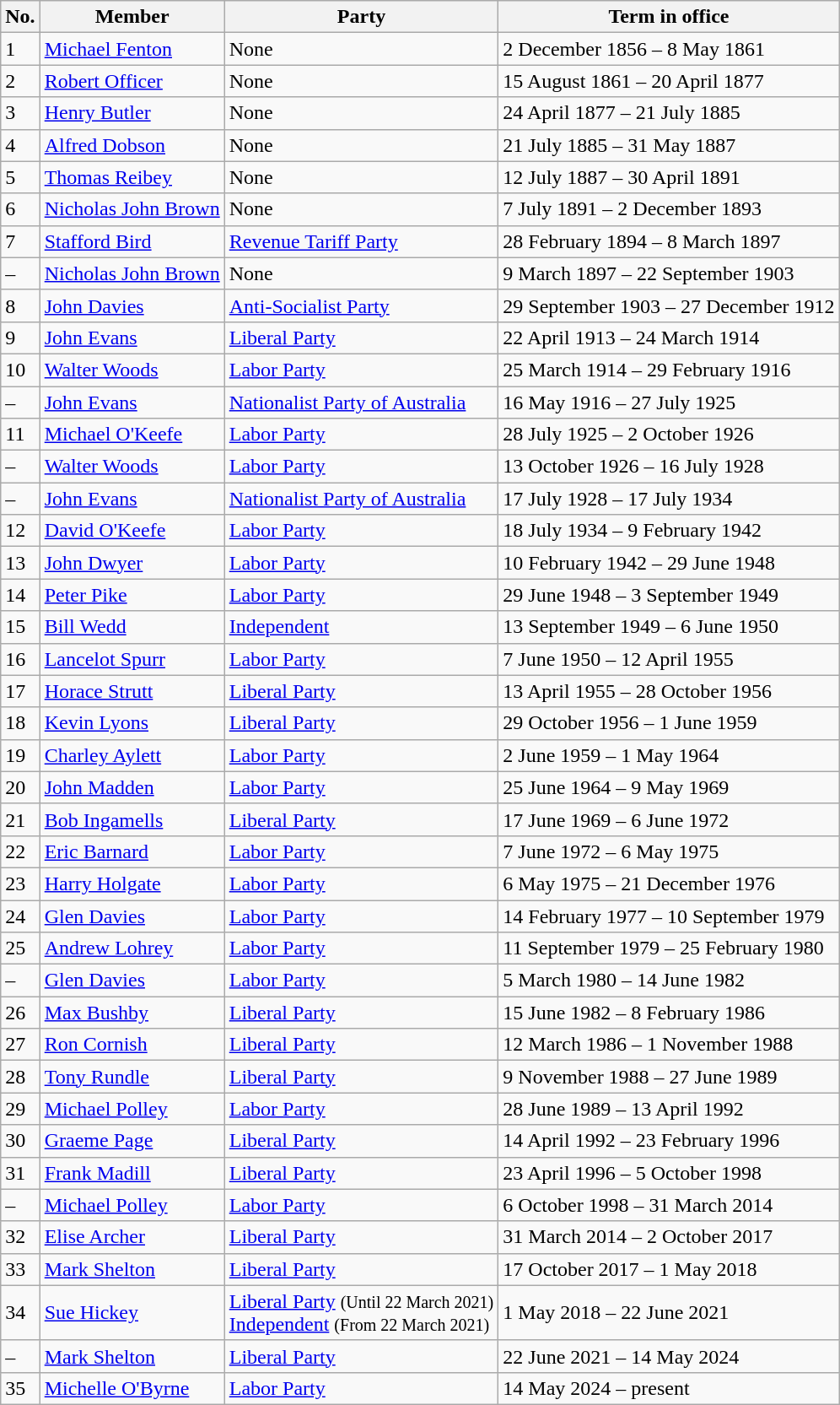<table class="wikitable">
<tr>
<th>No.</th>
<th>Member</th>
<th>Party</th>
<th>Term in office</th>
</tr>
<tr>
<td>1</td>
<td><a href='#'>Michael Fenton</a></td>
<td>None</td>
<td>2 December 1856 – 8 May 1861</td>
</tr>
<tr>
<td>2</td>
<td><a href='#'>Robert Officer</a></td>
<td>None</td>
<td>15 August 1861 – 20 April 1877</td>
</tr>
<tr>
<td>3</td>
<td><a href='#'>Henry Butler</a></td>
<td>None</td>
<td>24 April 1877 – 21 July 1885</td>
</tr>
<tr>
<td>4</td>
<td><a href='#'>Alfred Dobson</a></td>
<td>None</td>
<td>21 July 1885 – 31 May 1887</td>
</tr>
<tr>
<td>5</td>
<td><a href='#'>Thomas Reibey</a></td>
<td>None</td>
<td>12 July 1887 – 30 April 1891</td>
</tr>
<tr>
<td>6</td>
<td><a href='#'>Nicholas John Brown</a></td>
<td>None</td>
<td>7 July 1891 – 2 December 1893</td>
</tr>
<tr>
<td>7</td>
<td><a href='#'>Stafford Bird</a></td>
<td><a href='#'>Revenue Tariff Party</a></td>
<td>28 February 1894 – 8 March 1897</td>
</tr>
<tr>
<td>–</td>
<td><a href='#'>Nicholas John Brown</a></td>
<td>None</td>
<td>9 March 1897 – 22 September 1903</td>
</tr>
<tr>
<td>8</td>
<td><a href='#'>John Davies</a></td>
<td><a href='#'>Anti-Socialist Party</a></td>
<td>29 September 1903 – 27 December 1912</td>
</tr>
<tr>
<td>9</td>
<td><a href='#'>John Evans</a></td>
<td><a href='#'>Liberal Party</a></td>
<td>22 April 1913 – 24 March 1914</td>
</tr>
<tr>
<td>10</td>
<td><a href='#'>Walter Woods</a></td>
<td><a href='#'>Labor Party</a></td>
<td>25 March 1914 – 29 February 1916</td>
</tr>
<tr>
<td>–</td>
<td><a href='#'>John Evans</a></td>
<td><a href='#'>Nationalist Party of Australia</a></td>
<td>16 May 1916 – 27 July 1925</td>
</tr>
<tr>
<td>11</td>
<td><a href='#'>Michael O'Keefe</a></td>
<td><a href='#'>Labor Party</a></td>
<td>28 July 1925 – 2 October 1926</td>
</tr>
<tr>
<td>–</td>
<td><a href='#'>Walter Woods</a></td>
<td><a href='#'>Labor Party</a></td>
<td>13 October 1926 – 16 July 1928</td>
</tr>
<tr>
<td>–</td>
<td><a href='#'>John Evans</a></td>
<td><a href='#'>Nationalist Party of Australia</a></td>
<td>17 July 1928 – 17 July 1934</td>
</tr>
<tr>
<td>12</td>
<td><a href='#'>David O'Keefe</a></td>
<td><a href='#'>Labor Party</a></td>
<td>18 July 1934 – 9 February 1942</td>
</tr>
<tr>
<td>13</td>
<td><a href='#'>John Dwyer</a></td>
<td><a href='#'>Labor Party</a></td>
<td>10 February 1942 – 29 June 1948</td>
</tr>
<tr>
<td>14</td>
<td><a href='#'>Peter Pike</a></td>
<td><a href='#'>Labor Party</a></td>
<td>29 June 1948 – 3 September 1949</td>
</tr>
<tr>
<td>15</td>
<td><a href='#'>Bill Wedd</a></td>
<td><a href='#'>Independent</a></td>
<td>13 September 1949 – 6 June 1950</td>
</tr>
<tr>
<td>16</td>
<td><a href='#'>Lancelot Spurr</a></td>
<td><a href='#'>Labor Party</a></td>
<td>7 June 1950 – 12 April 1955</td>
</tr>
<tr>
<td>17</td>
<td><a href='#'>Horace Strutt</a></td>
<td><a href='#'>Liberal Party</a></td>
<td>13 April 1955 – 28 October 1956</td>
</tr>
<tr>
<td>18</td>
<td><a href='#'>Kevin Lyons</a></td>
<td><a href='#'>Liberal Party</a></td>
<td>29 October 1956 – 1 June 1959</td>
</tr>
<tr>
<td>19</td>
<td><a href='#'>Charley Aylett</a></td>
<td><a href='#'>Labor Party</a></td>
<td>2 June 1959 – 1 May 1964</td>
</tr>
<tr>
<td>20</td>
<td><a href='#'>John Madden</a></td>
<td><a href='#'>Labor Party</a></td>
<td>25 June 1964 – 9 May 1969</td>
</tr>
<tr>
<td>21</td>
<td><a href='#'>Bob Ingamells</a></td>
<td><a href='#'>Liberal Party</a></td>
<td>17 June 1969 – 6 June 1972</td>
</tr>
<tr>
<td>22</td>
<td><a href='#'>Eric Barnard</a></td>
<td><a href='#'>Labor Party</a></td>
<td>7 June 1972 – 6 May 1975</td>
</tr>
<tr>
<td>23</td>
<td><a href='#'>Harry Holgate</a></td>
<td><a href='#'>Labor Party</a></td>
<td>6 May 1975 – 21 December 1976</td>
</tr>
<tr>
<td>24</td>
<td><a href='#'>Glen Davies</a></td>
<td><a href='#'>Labor Party</a></td>
<td>14 February 1977 – 10 September 1979</td>
</tr>
<tr>
<td>25</td>
<td><a href='#'>Andrew Lohrey</a></td>
<td><a href='#'>Labor Party</a></td>
<td>11 September 1979 – 25 February 1980</td>
</tr>
<tr>
<td>–</td>
<td><a href='#'>Glen Davies</a></td>
<td><a href='#'>Labor Party</a></td>
<td>5 March 1980 – 14 June 1982</td>
</tr>
<tr>
<td>26</td>
<td><a href='#'>Max Bushby</a></td>
<td><a href='#'>Liberal Party</a></td>
<td>15 June 1982 – 8 February 1986</td>
</tr>
<tr>
<td>27</td>
<td><a href='#'>Ron Cornish</a></td>
<td><a href='#'>Liberal Party</a></td>
<td>12 March 1986 – 1 November 1988</td>
</tr>
<tr>
<td>28</td>
<td><a href='#'>Tony Rundle</a></td>
<td><a href='#'>Liberal Party</a></td>
<td>9 November 1988 – 27 June 1989</td>
</tr>
<tr>
<td>29</td>
<td><a href='#'>Michael Polley</a></td>
<td><a href='#'>Labor Party</a></td>
<td>28 June 1989 – 13 April 1992</td>
</tr>
<tr>
<td>30</td>
<td><a href='#'>Graeme Page</a></td>
<td><a href='#'>Liberal Party</a></td>
<td>14 April 1992 – 23 February 1996</td>
</tr>
<tr>
<td>31</td>
<td><a href='#'>Frank Madill</a></td>
<td><a href='#'>Liberal Party</a></td>
<td>23 April 1996 – 5 October 1998</td>
</tr>
<tr>
<td>–</td>
<td><a href='#'>Michael Polley</a></td>
<td><a href='#'>Labor Party</a></td>
<td>6 October 1998 – 31 March 2014</td>
</tr>
<tr>
<td>32</td>
<td><a href='#'>Elise Archer</a></td>
<td><a href='#'>Liberal Party</a></td>
<td>31 March 2014 – 2 October 2017</td>
</tr>
<tr>
<td>33</td>
<td><a href='#'>Mark Shelton</a></td>
<td><a href='#'>Liberal Party</a></td>
<td>17 October 2017 – 1 May 2018</td>
</tr>
<tr>
<td>34</td>
<td><a href='#'>Sue Hickey</a></td>
<td><a href='#'>Liberal Party</a> <small>(Until 22 March 2021)</small><br><a href='#'>Independent</a> <small>(From 22 March 2021)</small></td>
<td>1 May 2018 – 22 June 2021</td>
</tr>
<tr>
<td>–</td>
<td><a href='#'>Mark Shelton</a></td>
<td><a href='#'>Liberal Party</a></td>
<td>22 June 2021 – 14 May 2024</td>
</tr>
<tr>
<td>35</td>
<td><a href='#'>Michelle O'Byrne</a></td>
<td><a href='#'>Labor Party</a></td>
<td>14 May 2024 – present</td>
</tr>
</table>
